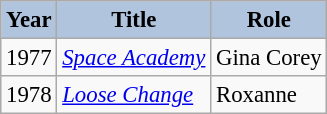<table class="wikitable" style="font-size:95%;">
<tr>
<th style="background:#B0C4DE;">Year</th>
<th style="background:#B0C4DE;">Title</th>
<th style="background:#B0C4DE;">Role</th>
</tr>
<tr>
<td>1977</td>
<td><em><a href='#'>Space Academy</a></em></td>
<td>Gina Corey</td>
</tr>
<tr>
<td>1978</td>
<td><em><a href='#'>Loose Change</a></em></td>
<td>Roxanne</td>
</tr>
</table>
